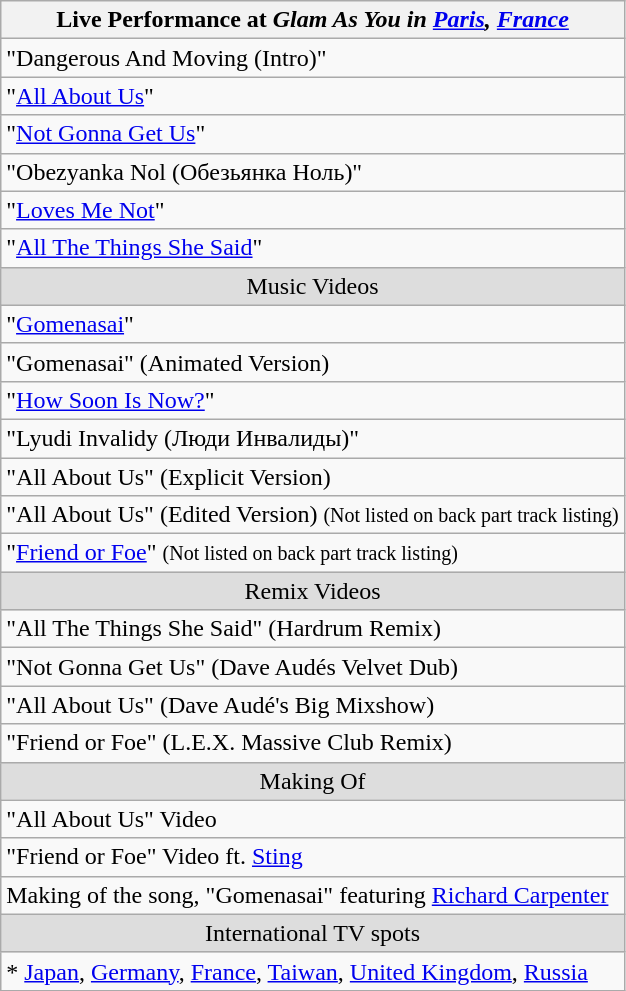<table class="wikitable">
<tr>
<th style="text-align:center;"><strong>Live Performance at <em>Glam As You<strong><em> in <a href='#'>Paris</a>, <a href='#'>France</a></th>
</tr>
<tr>
<td align="left">"Dangerous And Moving (Intro)"</td>
</tr>
<tr>
<td align="left">"<a href='#'>All About Us</a>"</td>
</tr>
<tr>
<td align="left">"<a href='#'>Not Gonna Get Us</a>"</td>
</tr>
<tr>
<td align="left">"Obezyanka Nol (Обезьянка Ноль)"</td>
</tr>
<tr>
<td align="left">"<a href='#'>Loves Me Not</a>"</td>
</tr>
<tr>
<td align="left">"<a href='#'>All The Things She Said</a>"</td>
</tr>
<tr style="background:#ddd;">
<td style="text-align:center;"></strong>Music Videos<strong></td>
</tr>
<tr>
<td align="left">"<a href='#'>Gomenasai</a>"</td>
</tr>
<tr>
<td align="left">"Gomenasai" (Animated Version)</td>
</tr>
<tr>
<td align="left">"<a href='#'>How Soon Is Now?</a>"</td>
</tr>
<tr>
<td align="left">"Lyudi Invalidy (Люди Инвалиды)"</td>
</tr>
<tr>
<td align="left">"All About Us" (Explicit Version)</td>
</tr>
<tr>
<td align="left">"All About Us" (Edited Version) <small>(Not listed on back part track listing)</small></td>
</tr>
<tr>
<td align="left">"<a href='#'>Friend or Foe</a>" <small>(Not listed on back part track listing)</small></td>
</tr>
<tr style="background:#ddd;">
<td style="text-align:center;"></strong>Remix Videos<strong></td>
</tr>
<tr>
<td align="left">"All The Things She Said"  (Hardrum Remix)</td>
</tr>
<tr>
<td align="left">"Not Gonna Get Us"  (Dave Audés Velvet Dub)</td>
</tr>
<tr>
<td align="left">"All About Us"  (Dave Audé's Big Mixshow)</td>
</tr>
<tr>
<td align="left">"Friend or Foe"  (L.E.X. Massive Club Remix)</td>
</tr>
<tr style="background:#ddd;">
<td style="text-align:center;"></strong>Making Of<strong></td>
</tr>
<tr>
<td align="left">"All About Us" Video</td>
</tr>
<tr>
<td align="left">"Friend or Foe" Video ft. <a href='#'>Sting</a></td>
</tr>
<tr>
<td align="left">Making of the song, "Gomenasai" featuring <a href='#'>Richard Carpenter</a></td>
</tr>
<tr style="background:#ddd;">
<td style="text-align:center;"></strong>International TV spots<strong></td>
</tr>
<tr>
<td align="left">* <a href='#'>Japan</a>, <a href='#'>Germany</a>, <a href='#'>France</a>, <a href='#'>Taiwan</a>, <a href='#'>United Kingdom</a>, <a href='#'>Russia</a></td>
</tr>
</table>
